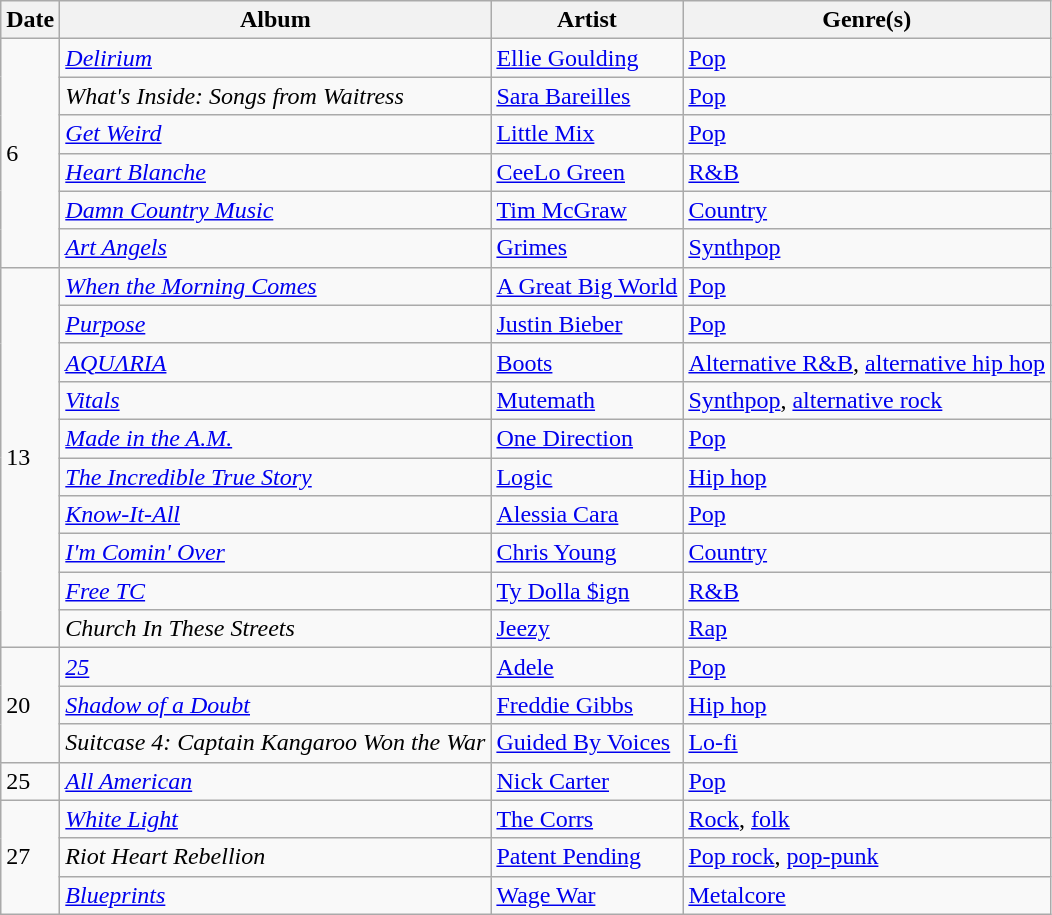<table class="wikitable" style="text-align: left;">
<tr>
<th>Date</th>
<th>Album</th>
<th>Artist</th>
<th>Genre(s)</th>
</tr>
<tr>
<td rowspan="6">6</td>
<td><em><a href='#'>Delirium</a></em></td>
<td><a href='#'>Ellie Goulding</a></td>
<td><a href='#'>Pop</a></td>
</tr>
<tr>
<td><em>What's Inside: Songs from Waitress</em></td>
<td><a href='#'>Sara Bareilles</a></td>
<td><a href='#'>Pop</a></td>
</tr>
<tr>
<td><em><a href='#'>Get Weird</a></em></td>
<td><a href='#'>Little Mix</a></td>
<td><a href='#'>Pop</a></td>
</tr>
<tr>
<td><em><a href='#'>Heart Blanche</a></em></td>
<td><a href='#'>CeeLo Green</a></td>
<td><a href='#'>R&B</a></td>
</tr>
<tr>
<td><em><a href='#'>Damn Country Music</a></em></td>
<td><a href='#'>Tim McGraw</a></td>
<td><a href='#'>Country</a></td>
</tr>
<tr>
<td><em><a href='#'>Art Angels</a></em></td>
<td><a href='#'>Grimes</a></td>
<td><a href='#'>Synthpop</a></td>
</tr>
<tr>
<td rowspan="10">13</td>
<td><em><a href='#'>When the Morning Comes</a></em></td>
<td><a href='#'>A Great Big World</a></td>
<td><a href='#'>Pop</a></td>
</tr>
<tr>
<td><em><a href='#'>Purpose</a></em></td>
<td><a href='#'>Justin Bieber</a></td>
<td><a href='#'>Pop</a></td>
</tr>
<tr>
<td><em><a href='#'>AQUΛRIA</a></em></td>
<td><a href='#'>Boots</a></td>
<td><a href='#'>Alternative R&B</a>, <a href='#'>alternative hip hop</a></td>
</tr>
<tr>
<td><em><a href='#'>Vitals</a></em></td>
<td><a href='#'>Mutemath</a></td>
<td><a href='#'>Synthpop</a>, <a href='#'>alternative rock</a></td>
</tr>
<tr>
<td><em><a href='#'>Made in the A.M.</a></em></td>
<td><a href='#'>One Direction</a></td>
<td><a href='#'>Pop</a></td>
</tr>
<tr>
<td><em><a href='#'>The Incredible True Story</a></em></td>
<td><a href='#'>Logic</a></td>
<td><a href='#'>Hip hop</a></td>
</tr>
<tr>
<td><em><a href='#'>Know-It-All</a></em></td>
<td><a href='#'>Alessia Cara</a></td>
<td><a href='#'>Pop</a></td>
</tr>
<tr>
<td><em><a href='#'>I'm Comin' Over</a></em></td>
<td><a href='#'>Chris Young</a></td>
<td><a href='#'>Country</a></td>
</tr>
<tr>
<td><em><a href='#'>Free TC</a></em></td>
<td><a href='#'>Ty Dolla $ign</a></td>
<td><a href='#'>R&B</a></td>
</tr>
<tr>
<td><em>Church In These Streets</em></td>
<td><a href='#'>Jeezy</a></td>
<td><a href='#'>Rap</a></td>
</tr>
<tr>
<td rowspan="3">20</td>
<td><em><a href='#'>25</a></em></td>
<td><a href='#'>Adele</a></td>
<td><a href='#'>Pop</a></td>
</tr>
<tr>
<td><em><a href='#'>Shadow of a Doubt</a></em></td>
<td><a href='#'>Freddie Gibbs</a></td>
<td><a href='#'>Hip hop</a></td>
</tr>
<tr>
<td><em>Suitcase 4: Captain Kangaroo Won the War</em></td>
<td><a href='#'>Guided By Voices</a></td>
<td><a href='#'>Lo-fi</a></td>
</tr>
<tr>
<td>25</td>
<td><em><a href='#'>All American</a></em></td>
<td><a href='#'>Nick Carter</a></td>
<td><a href='#'>Pop</a></td>
</tr>
<tr>
<td rowspan="3">27</td>
<td><em><a href='#'>White Light</a></em></td>
<td><a href='#'>The Corrs</a></td>
<td><a href='#'>Rock</a>, <a href='#'>folk</a></td>
</tr>
<tr>
<td><em>Riot Heart Rebellion</em></td>
<td><a href='#'>Patent Pending</a></td>
<td><a href='#'>Pop rock</a>, <a href='#'>pop-punk</a></td>
</tr>
<tr>
<td><em><a href='#'>Blueprints</a></em></td>
<td><a href='#'>Wage War</a></td>
<td><a href='#'>Metalcore</a></td>
</tr>
</table>
